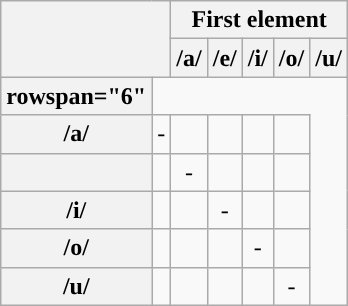<table class="wikitable" style="text-align:center;">
<tr>
<th rowspan="2"; colspan="2"></th>
<th colspan="5">First element</th>
</tr>
<tr>
<th>/a/</th>
<th>/e/</th>
<th>/i/</th>
<th>/o/</th>
<th>/u/</th>
</tr>
<tr>
<th>rowspan="6" </th>
</tr>
<tr>
<th>/a/</th>
<td>-</td>
<td></td>
<td></td>
<td></td>
<td></td>
</tr>
<tr>
<th></th>
<td></td>
<td>-</td>
<td></td>
<td></td>
<td></td>
</tr>
<tr>
<th>/i/</th>
<td></td>
<td></td>
<td>-</td>
<td></td>
<td></td>
</tr>
<tr>
<th>/o/</th>
<td></td>
<td></td>
<td></td>
<td>-</td>
<td></td>
</tr>
<tr>
<th>/u/</th>
<td></td>
<td></td>
<td></td>
<td></td>
<td>-</td>
</tr>
</table>
